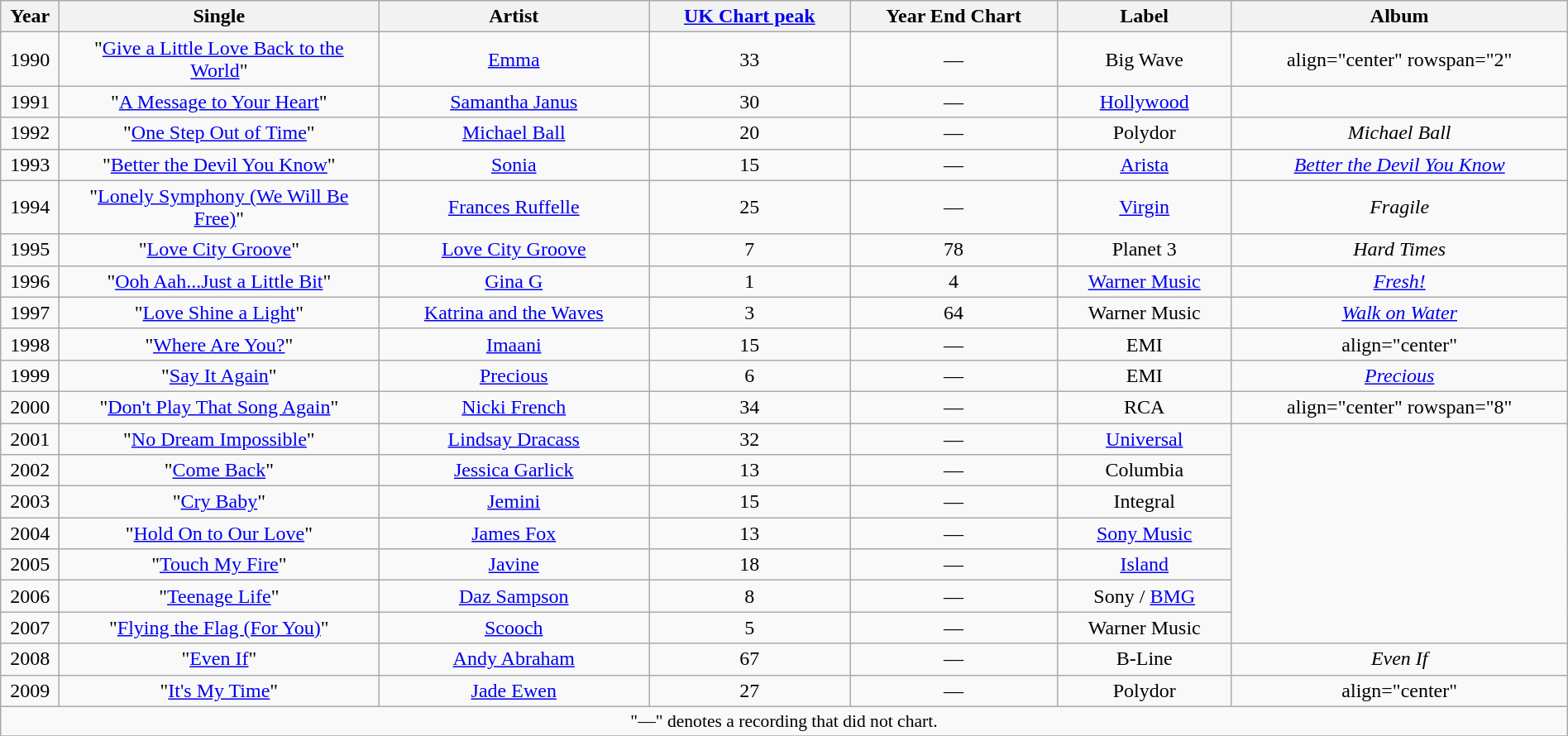<table class="wikitable" style="text-align:center;width:100%;">
<tr>
<th width="40">Year</th>
<th width="250">Single</th>
<th>Artist</th>
<th><a href='#'>UK Chart peak</a></th>
<th>Year End Chart</th>
<th>Label</th>
<th>Album</th>
</tr>
<tr>
<td align="center">1990</td>
<td align="center">"<a href='#'>Give a Little Love Back to the World</a>"</td>
<td align="center"><a href='#'>Emma</a></td>
<td align="center">33</td>
<td align="center">—</td>
<td align="center">Big Wave</td>
<td>align="center" rowspan="2" </td>
</tr>
<tr>
<td align="center">1991</td>
<td align="center">"<a href='#'>A Message to Your Heart</a>"</td>
<td align="center"><a href='#'>Samantha Janus</a></td>
<td align="center">30</td>
<td align="center">—</td>
<td align="center"><a href='#'>Hollywood</a></td>
</tr>
<tr>
<td align="center">1992</td>
<td align="center">"<a href='#'>One Step Out of Time</a>"</td>
<td align="center"><a href='#'>Michael Ball</a></td>
<td align="center">20</td>
<td align="center">—</td>
<td align="center">Polydor</td>
<td align="center"><em>Michael Ball</em></td>
</tr>
<tr>
<td align="center">1993</td>
<td align="center">"<a href='#'>Better the Devil You Know</a>"</td>
<td align="center"><a href='#'>Sonia</a></td>
<td align="center">15</td>
<td align="center">—</td>
<td align="center"><a href='#'>Arista</a></td>
<td align="center"><a href='#'><em>Better the Devil You Know</em></a></td>
</tr>
<tr>
<td align="center">1994</td>
<td align="center">"<a href='#'>Lonely Symphony (We Will Be Free)</a>"</td>
<td align="center"><a href='#'>Frances Ruffelle</a></td>
<td align="center">25</td>
<td align="center">—</td>
<td align="center"><a href='#'>Virgin</a></td>
<td align="center"><em>Fragile</em></td>
</tr>
<tr>
<td align="center">1995</td>
<td align="center">"<a href='#'>Love City Groove</a>"</td>
<td align="center"><a href='#'>Love City Groove</a></td>
<td align="center">7</td>
<td align="center">78</td>
<td align="center">Planet 3</td>
<td align="center"><em>Hard Times</em></td>
</tr>
<tr>
<td align="center">1996</td>
<td align="center">"<a href='#'>Ooh Aah...Just a Little Bit</a>"</td>
<td align="center"><a href='#'>Gina G</a></td>
<td align="center">1</td>
<td align="center">4</td>
<td align="center"><a href='#'>Warner Music</a></td>
<td align="center"><em><a href='#'>Fresh!</a></em></td>
</tr>
<tr>
<td align="center">1997</td>
<td align="center">"<a href='#'>Love Shine a Light</a>"</td>
<td align="center"><a href='#'>Katrina and the Waves</a></td>
<td align="center">3</td>
<td align="center">64</td>
<td align="center">Warner Music</td>
<td align="center"><a href='#'><em>Walk on Water</em></a></td>
</tr>
<tr>
<td align="center">1998</td>
<td align="center">"<a href='#'>Where Are You?</a>"</td>
<td align="center"><a href='#'>Imaani</a></td>
<td align="center">15</td>
<td align="center">—</td>
<td align="center">EMI</td>
<td>align="center" </td>
</tr>
<tr>
<td align="center">1999</td>
<td align="center">"<a href='#'>Say It Again</a>"</td>
<td align="center"><a href='#'>Precious</a></td>
<td align="center">6</td>
<td align="center">—</td>
<td align="center">EMI</td>
<td align="center"><a href='#'><em>Precious</em></a></td>
</tr>
<tr>
<td align="center">2000</td>
<td align="center">"<a href='#'>Don't Play That Song Again</a>"</td>
<td align="center"><a href='#'>Nicki French</a></td>
<td align="center">34</td>
<td align="center">—</td>
<td align="center">RCA</td>
<td>align="center" rowspan="8" </td>
</tr>
<tr>
<td align="center">2001</td>
<td align="center">"<a href='#'>No Dream Impossible</a>"</td>
<td align="center"><a href='#'>Lindsay Dracass</a></td>
<td align="center">32</td>
<td align="center">—</td>
<td align="center"><a href='#'>Universal</a></td>
</tr>
<tr>
<td align="center">2002</td>
<td align="center">"<a href='#'>Come Back</a>"</td>
<td align="center"><a href='#'>Jessica Garlick</a></td>
<td align="center">13</td>
<td align="center">—</td>
<td align="center">Columbia</td>
</tr>
<tr>
<td align="center">2003</td>
<td align="center">"<a href='#'>Cry Baby</a>"</td>
<td align="center"><a href='#'>Jemini</a></td>
<td align="center">15</td>
<td align="center">—</td>
<td align="center">Integral</td>
</tr>
<tr>
<td align="center">2004</td>
<td align="center">"<a href='#'>Hold On to Our Love</a>"</td>
<td align="center"><a href='#'>James Fox</a></td>
<td align="center">13</td>
<td align="center">—</td>
<td align="center"><a href='#'>Sony Music</a></td>
</tr>
<tr>
<td align="center">2005</td>
<td align="center">"<a href='#'>Touch My Fire</a>"</td>
<td align="center"><a href='#'>Javine</a></td>
<td align="center">18</td>
<td align="center">—</td>
<td align="center"><a href='#'>Island</a></td>
</tr>
<tr>
<td align="center">2006</td>
<td align="center">"<a href='#'>Teenage Life</a>"</td>
<td align="center"><a href='#'>Daz Sampson</a></td>
<td align="center">8</td>
<td align="center">—</td>
<td align="center">Sony / <a href='#'>BMG</a></td>
</tr>
<tr>
<td align="center">2007</td>
<td align="center">"<a href='#'>Flying the Flag (For You)</a>"</td>
<td align="center"><a href='#'>Scooch</a></td>
<td align="center">5</td>
<td align="center">—</td>
<td align="center">Warner Music</td>
</tr>
<tr>
<td align="center">2008</td>
<td align="center">"<a href='#'>Even If</a>"</td>
<td align="center"><a href='#'>Andy Abraham</a></td>
<td align="center">67</td>
<td align="center">—</td>
<td align="center">B-Line</td>
<td align="center"><em>Even If</em></td>
</tr>
<tr>
<td align="center">2009</td>
<td align="center">"<a href='#'>It's My Time</a>"</td>
<td align="center"><a href='#'>Jade Ewen</a></td>
<td align="center">27</td>
<td align="center">—</td>
<td align="center">Polydor</td>
<td>align="center" </td>
</tr>
<tr>
<td colspan="7" style="font-size:90%">"—" denotes a recording that did not chart.</td>
</tr>
<tr>
</tr>
</table>
